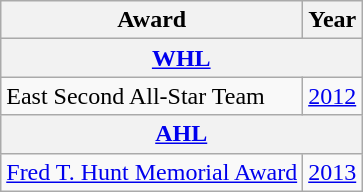<table class="wikitable">
<tr>
<th>Award</th>
<th>Year</th>
</tr>
<tr>
<th colspan="3"><a href='#'>WHL</a></th>
</tr>
<tr>
<td>East Second All-Star Team</td>
<td><a href='#'>2012</a></td>
</tr>
<tr>
<th colspan="3"><a href='#'>AHL</a></th>
</tr>
<tr>
<td><a href='#'>Fred T. Hunt Memorial Award</a></td>
<td><a href='#'>2013</a></td>
</tr>
</table>
